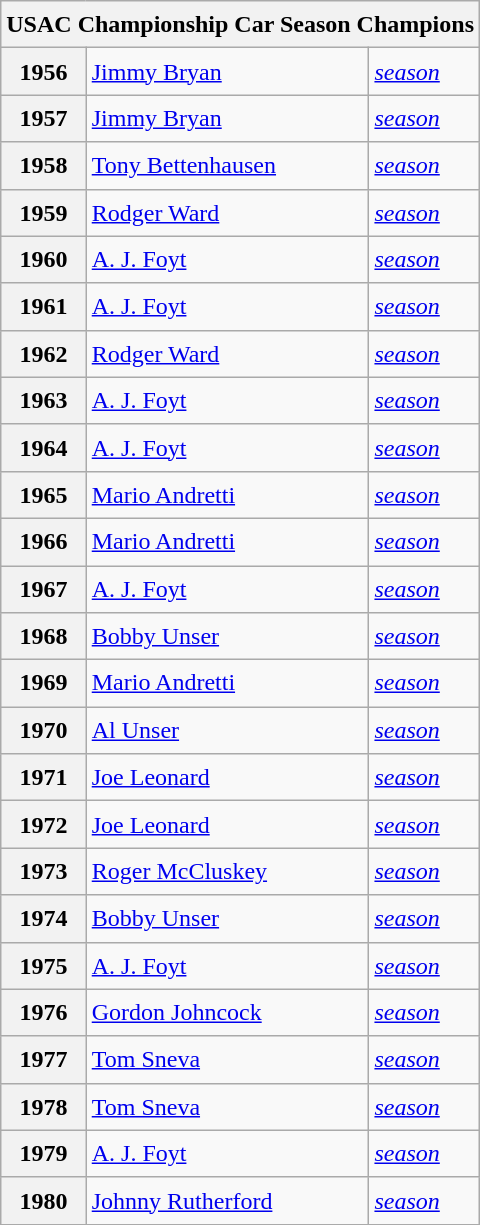<table class="wikitable sortable" style="font-size:1.00em; line-height:1.5em;">
<tr>
<th colspan=3>USAC Championship Car Season Champions</th>
</tr>
<tr>
<th>1956</th>
<td> <a href='#'>Jimmy Bryan</a></td>
<td><em><a href='#'>season</a></em></td>
</tr>
<tr>
<th>1957</th>
<td> <a href='#'>Jimmy Bryan</a></td>
<td><em><a href='#'>season</a></em></td>
</tr>
<tr>
<th>1958</th>
<td> <a href='#'>Tony Bettenhausen</a></td>
<td><em><a href='#'>season</a></em></td>
</tr>
<tr>
<th>1959</th>
<td> <a href='#'>Rodger Ward</a></td>
<td><em><a href='#'>season</a></em></td>
</tr>
<tr>
<th>1960</th>
<td> <a href='#'>A. J. Foyt</a></td>
<td><em><a href='#'>season</a></em></td>
</tr>
<tr>
<th>1961</th>
<td> <a href='#'>A. J. Foyt</a></td>
<td><em><a href='#'>season</a></em></td>
</tr>
<tr>
<th>1962</th>
<td> <a href='#'>Rodger Ward</a></td>
<td><em><a href='#'>season</a></em></td>
</tr>
<tr>
<th>1963</th>
<td> <a href='#'>A. J. Foyt</a></td>
<td><em><a href='#'>season</a></em></td>
</tr>
<tr>
<th>1964</th>
<td> <a href='#'>A. J. Foyt</a></td>
<td><em><a href='#'>season</a></em></td>
</tr>
<tr>
<th>1965</th>
<td> <a href='#'>Mario Andretti</a></td>
<td><em><a href='#'>season</a></em></td>
</tr>
<tr>
<th>1966</th>
<td> <a href='#'>Mario Andretti</a></td>
<td><em><a href='#'>season</a></em></td>
</tr>
<tr>
<th>1967</th>
<td> <a href='#'>A. J. Foyt</a></td>
<td><em><a href='#'>season</a></em></td>
</tr>
<tr>
<th>1968</th>
<td> <a href='#'>Bobby Unser</a></td>
<td><em><a href='#'>season</a></em></td>
</tr>
<tr>
<th>1969</th>
<td> <a href='#'>Mario Andretti</a></td>
<td><em><a href='#'>season</a></em></td>
</tr>
<tr>
<th>1970</th>
<td> <a href='#'>Al Unser</a></td>
<td><em><a href='#'>season</a></em></td>
</tr>
<tr>
<th>1971</th>
<td> <a href='#'>Joe Leonard</a></td>
<td><em><a href='#'>season</a></em></td>
</tr>
<tr>
<th>1972</th>
<td> <a href='#'>Joe Leonard</a></td>
<td><em><a href='#'>season</a></em></td>
</tr>
<tr>
<th>1973</th>
<td> <a href='#'>Roger McCluskey</a></td>
<td><em><a href='#'>season</a></em></td>
</tr>
<tr>
<th>1974</th>
<td> <a href='#'>Bobby Unser</a></td>
<td><em><a href='#'>season</a></em></td>
</tr>
<tr>
<th>1975</th>
<td> <a href='#'>A. J. Foyt</a></td>
<td><em><a href='#'>season</a></em></td>
</tr>
<tr>
<th>1976</th>
<td> <a href='#'>Gordon Johncock</a></td>
<td><em><a href='#'>season</a></em></td>
</tr>
<tr>
<th>1977</th>
<td> <a href='#'>Tom Sneva</a></td>
<td><em><a href='#'>season</a></em></td>
</tr>
<tr>
<th>1978</th>
<td> <a href='#'>Tom Sneva</a></td>
<td><em><a href='#'>season</a></em></td>
</tr>
<tr>
<th>1979</th>
<td> <a href='#'>A. J. Foyt</a></td>
<td><em><a href='#'>season</a></em></td>
</tr>
<tr>
<th>1980</th>
<td> <a href='#'>Johnny Rutherford</a></td>
<td><em><a href='#'>season</a></em></td>
</tr>
</table>
